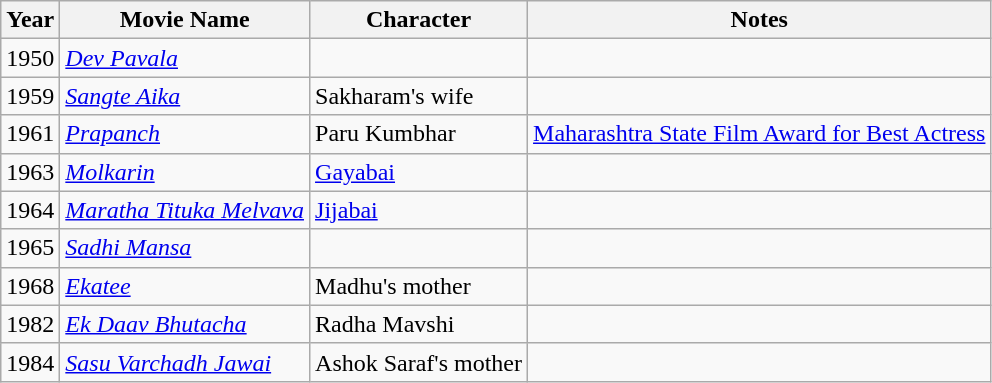<table class="wikitable sortable">
<tr>
<th>Year</th>
<th>Movie Name</th>
<th>Character</th>
<th>Notes</th>
</tr>
<tr>
<td>1950</td>
<td><em><a href='#'>Dev Pavala</a></em></td>
<td></td>
<td></td>
</tr>
<tr>
<td>1959</td>
<td><em><a href='#'>Sangte Aika</a></em></td>
<td>Sakharam's wife</td>
<td></td>
</tr>
<tr>
<td>1961</td>
<td><em><a href='#'>Prapanch</a></em></td>
<td>Paru Kumbhar</td>
<td><a href='#'>Maharashtra State Film Award for Best Actress</a></td>
</tr>
<tr>
<td>1963</td>
<td><em><a href='#'>Molkarin</a></em></td>
<td><a href='#'>Gayabai</a></td>
<td></td>
</tr>
<tr>
<td>1964</td>
<td><em><a href='#'>Maratha Tituka Melvava</a></em></td>
<td><a href='#'>Jijabai</a></td>
<td></td>
</tr>
<tr>
<td>1965</td>
<td><em><a href='#'>Sadhi Mansa</a></em></td>
<td></td>
<td></td>
</tr>
<tr>
<td>1968</td>
<td><em><a href='#'>Ekatee</a></em></td>
<td>Madhu's mother</td>
<td></td>
</tr>
<tr>
<td>1982</td>
<td><em><a href='#'>Ek Daav Bhutacha</a></em></td>
<td>Radha Mavshi</td>
<td></td>
</tr>
<tr>
<td>1984</td>
<td><em><a href='#'>Sasu Varchadh Jawai</a></em></td>
<td>Ashok Saraf's mother</td>
<td></td>
</tr>
</table>
